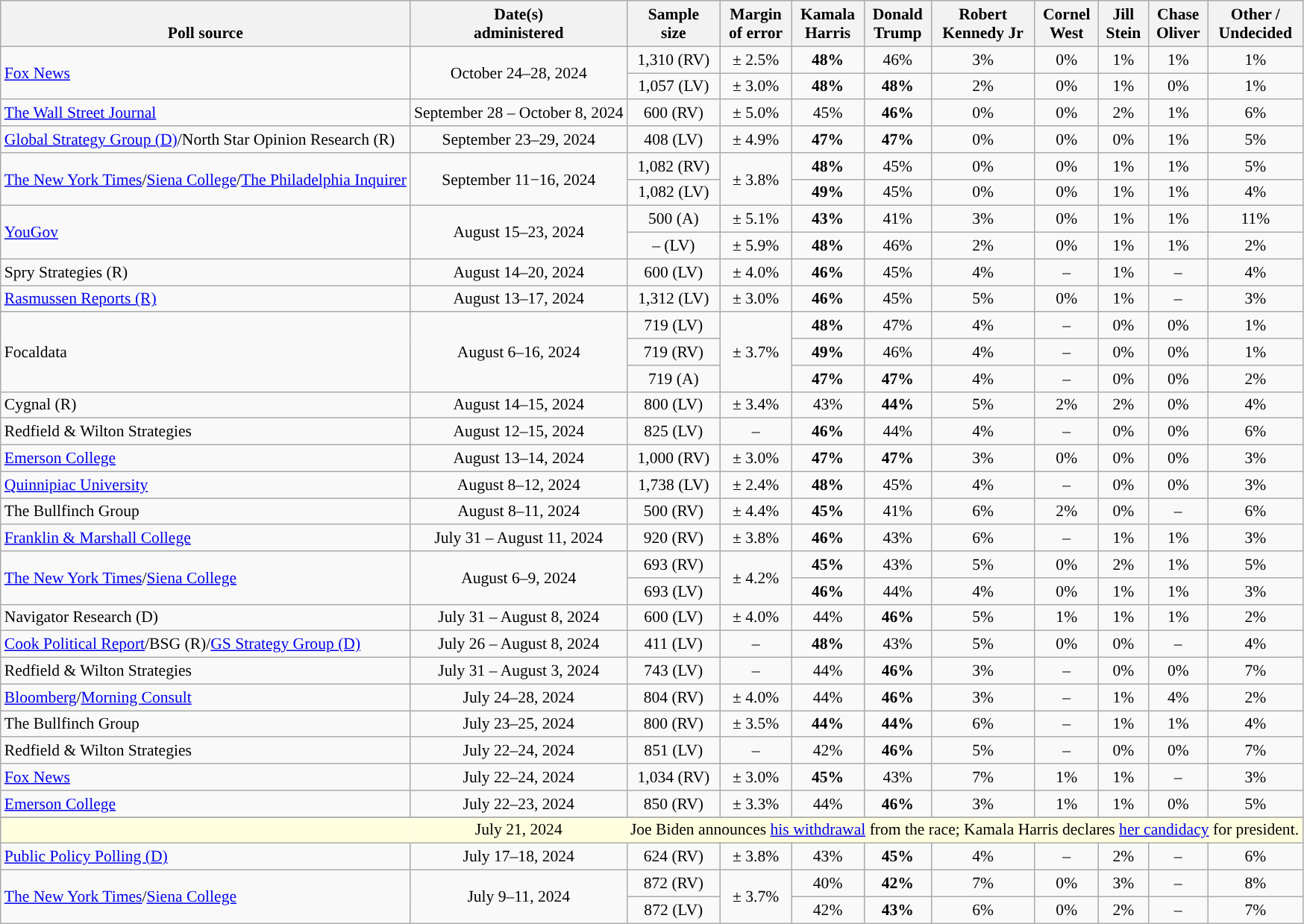<table class="wikitable sortable mw-datatable" style="font-size:90%;text-align:center;line-height:17px">
<tr valign=bottom>
<th>Poll source</th>
<th>Date(s)<br>administered</th>
<th>Sample<br>size</th>
<th>Margin<br>of error</th>
<th class="unsortable">Kamala<br>Harris<br></th>
<th class="unsortable">Donald<br>Trump<br></th>
<th class="unsortable">Robert<br>Kennedy Jr<br></th>
<th class="unsortable">Cornel<br>West<br></th>
<th class="unsortable">Jill<br>Stein<br></th>
<th class="unsortable">Chase<br>Oliver<br></th>
<th class="unsortable">Other /<br>Undecided</th>
</tr>
<tr>
<td style="text-align:left;" rowspan="2"><a href='#'>Fox News</a></td>
<td rowspan="2">October 24–28, 2024</td>
<td>1,310 (RV)</td>
<td>± 2.5%</td>
<td style="color:black;background-color:"><strong>48%</strong></td>
<td>46%</td>
<td>3%</td>
<td>0%</td>
<td>1%</td>
<td>1%</td>
<td>1%</td>
</tr>
<tr>
<td>1,057 (LV)</td>
<td>± 3.0%</td>
<td><strong>48%</strong></td>
<td><strong>48%</strong></td>
<td>2%</td>
<td>0%</td>
<td>1%</td>
<td>0%</td>
<td>1%</td>
</tr>
<tr>
<td style="text-align:left;"><a href='#'>The Wall Street Journal</a></td>
<td data-sort-value="2024-10-08">September 28 – October 8, 2024</td>
<td>600 (RV)</td>
<td>± 5.0%</td>
<td>45%</td>
<td style="background-color:"><strong>46%</strong></td>
<td>0%</td>
<td>0%</td>
<td>2%</td>
<td>1%</td>
<td>6%</td>
</tr>
<tr>
<td style="text-align:left;"><a href='#'>Global Strategy Group (D)</a>/North Star Opinion Research (R)</td>
<td data-sort-value="2024-09-29">September 23–29, 2024</td>
<td>408 (LV)</td>
<td>± 4.9%</td>
<td><strong>47%</strong></td>
<td><strong>47%</strong></td>
<td>0%</td>
<td>0%</td>
<td>0%</td>
<td>1%</td>
<td>5%</td>
</tr>
<tr>
<td style="text-align:left;" rowspan="2"><a href='#'>The New York Times</a>/<a href='#'>Siena College</a>/<a href='#'>The Philadelphia Inquirer</a></td>
<td rowspan="2">September 11−16, 2024</td>
<td>1,082 (RV)</td>
<td rowspan="2">± 3.8%</td>
<td style="color:black;background-color:"><strong>48%</strong></td>
<td>45%</td>
<td>0%</td>
<td>0%</td>
<td>1%</td>
<td>1%</td>
<td>5%</td>
</tr>
<tr>
<td>1,082 (LV)</td>
<td style="color:black;background-color:"><strong>49%</strong></td>
<td>45%</td>
<td>0%</td>
<td>0%</td>
<td>1%</td>
<td>1%</td>
<td>4%</td>
</tr>
<tr>
<td style="text-align:left;" rowspan="2"><a href='#'>YouGov</a></td>
<td rowspan="2">August 15–23, 2024</td>
<td>500 (A)</td>
<td>± 5.1%</td>
<td style="color:black;background-color:"><strong>43%</strong></td>
<td>41%</td>
<td>3%</td>
<td>0%</td>
<td>1%</td>
<td>1%</td>
<td>11%</td>
</tr>
<tr>
<td>– (LV)</td>
<td>± 5.9%</td>
<td style="color:black;background-color:"><strong>48%</strong></td>
<td>46%</td>
<td>2%</td>
<td>0%</td>
<td>1%</td>
<td>1%</td>
<td>2%</td>
</tr>
<tr>
<td style="text-align:left;">Spry Strategies (R)</td>
<td data-sort-value="2024-08-20">August 14–20, 2024</td>
<td>600 (LV)</td>
<td>± 4.0%</td>
<td style="color:black;background-color:"><strong>46%</strong></td>
<td>45%</td>
<td>4%</td>
<td>–</td>
<td>1%</td>
<td>–</td>
<td>4%</td>
</tr>
<tr>
<td style="text-align:left;"><a href='#'>Rasmussen Reports (R)</a></td>
<td data-sort-value="2024-08-17">August 13–17, 2024</td>
<td>1,312 (LV)</td>
<td>± 3.0%</td>
<td style="color:black;background-color:"><strong>46%</strong></td>
<td>45%</td>
<td>5%</td>
<td>0%</td>
<td>1%</td>
<td>–</td>
<td>3%</td>
</tr>
<tr>
<td style="text-align:left;" rowspan="3">Focaldata</td>
<td rowspan="3">August 6–16, 2024</td>
<td>719 (LV)</td>
<td rowspan="3">± 3.7%</td>
<td style="color:black;background-color:"><strong>48%</strong></td>
<td>47%</td>
<td>4%</td>
<td>–</td>
<td>0%</td>
<td>0%</td>
<td>1%</td>
</tr>
<tr>
<td>719 (RV)</td>
<td style="color:black;background-color:"><strong>49%</strong></td>
<td>46%</td>
<td>4%</td>
<td>–</td>
<td>0%</td>
<td>0%</td>
<td>1%</td>
</tr>
<tr>
<td>719 (A)</td>
<td><strong>47%</strong></td>
<td><strong>47%</strong></td>
<td>4%</td>
<td>–</td>
<td>0%</td>
<td>0%</td>
<td>2%</td>
</tr>
<tr>
<td style="text-align:left;">Cygnal (R)</td>
<td data-sort-value="2024-08-15">August 14–15, 2024</td>
<td>800 (LV)</td>
<td>± 3.4%</td>
<td>43%</td>
<td style="background-color:"><strong>44%</strong></td>
<td>5%</td>
<td>2%</td>
<td>2%</td>
<td>0%</td>
<td>4%</td>
</tr>
<tr>
<td style="text-align:left;">Redfield & Wilton Strategies</td>
<td data-sort-value="2024-08-15">August 12–15, 2024</td>
<td>825 (LV)</td>
<td>–</td>
<td style="color:black;background-color:"><strong>46%</strong></td>
<td>44%</td>
<td>4%</td>
<td>–</td>
<td>0%</td>
<td>0%</td>
<td>6%</td>
</tr>
<tr>
<td style="text-align:left;"><a href='#'>Emerson College</a></td>
<td data-sort-value="2024-08-14">August 13–14, 2024</td>
<td>1,000 (RV)</td>
<td>± 3.0%</td>
<td><strong>47%</strong></td>
<td><strong>47%</strong></td>
<td>3%</td>
<td>0%</td>
<td>0%</td>
<td>0%</td>
<td>3%</td>
</tr>
<tr>
<td style="text-align:left;"><a href='#'>Quinnipiac University</a></td>
<td data-sort-value="2024-08-12">August 8–12, 2024</td>
<td>1,738 (LV)</td>
<td>± 2.4%</td>
<td style="color:black;background-color:"><strong>48%</strong></td>
<td>45%</td>
<td>4%</td>
<td>–</td>
<td>0%</td>
<td>0%</td>
<td>3%</td>
</tr>
<tr>
<td style="text-align:left;">The Bullfinch Group</td>
<td data-sort-value="2024-08-11">August 8–11, 2024</td>
<td>500 (RV)</td>
<td>± 4.4%</td>
<td style="color:black;background-color:"><strong>45%</strong></td>
<td>41%</td>
<td>6%</td>
<td>2%</td>
<td>0%</td>
<td>–</td>
<td>6%</td>
</tr>
<tr>
<td style="text-align:left;"><a href='#'>Franklin & Marshall College</a></td>
<td data-sort-value="2024-08-11">July 31 – August 11, 2024</td>
<td>920 (RV)</td>
<td>± 3.8%</td>
<td style="color:black;background-color:"><strong>46%</strong></td>
<td>43%</td>
<td>6%</td>
<td>–</td>
<td>1%</td>
<td>1%</td>
<td>3%</td>
</tr>
<tr>
<td style="text-align:left;" rowspan="2"><a href='#'>The New York Times</a>/<a href='#'>Siena College</a></td>
<td rowspan="2">August 6–9, 2024</td>
<td>693 (RV)</td>
<td rowspan="2">± 4.2%</td>
<td style="color:black;background-color:"><strong>45%</strong></td>
<td>43%</td>
<td>5%</td>
<td>0%</td>
<td>2%</td>
<td>1%</td>
<td>5%</td>
</tr>
<tr>
<td>693 (LV)</td>
<td style="color:black;background-color:"><strong>46%</strong></td>
<td>44%</td>
<td>4%</td>
<td>0%</td>
<td>1%</td>
<td>1%</td>
<td>3%</td>
</tr>
<tr>
<td style="text-align:left;">Navigator Research (D)</td>
<td data-sort-value="2024-08-08">July 31 – August 8, 2024</td>
<td>600 (LV)</td>
<td>± 4.0%</td>
<td>44%</td>
<td style="background-color:"><strong>46%</strong></td>
<td>5%</td>
<td>1%</td>
<td>1%</td>
<td>1%</td>
<td>2%</td>
</tr>
<tr>
<td style="text-align:left;"><a href='#'>Cook Political Report</a>/BSG (R)/<a href='#'>GS Strategy Group (D)</a></td>
<td data-sort-value="2024-08-08">July 26 – August 8, 2024</td>
<td>411 (LV)</td>
<td>–</td>
<td style="color:black;background-color:"><strong>48%</strong></td>
<td>43%</td>
<td>5%</td>
<td>0%</td>
<td>0%</td>
<td>–</td>
<td>4%</td>
</tr>
<tr>
<td style="text-align:left;">Redfield & Wilton Strategies</td>
<td data-sort-value="2024-08-03">July 31 – August 3, 2024</td>
<td>743 (LV)</td>
<td>–</td>
<td>44%</td>
<td style="background-color:"><strong>46%</strong></td>
<td>3%</td>
<td>–</td>
<td>0%</td>
<td>0%</td>
<td>7%</td>
</tr>
<tr>
<td style="text-align:left;"><a href='#'>Bloomberg</a>/<a href='#'>Morning Consult</a></td>
<td data-sort-value="2024-07-28">July 24–28, 2024</td>
<td>804 (RV)</td>
<td>± 4.0%</td>
<td>44%</td>
<td style="background-color:"><strong>46%</strong></td>
<td>3%</td>
<td>–</td>
<td>1%</td>
<td>4%</td>
<td>2%</td>
</tr>
<tr>
<td style="text-align:left;">The Bullfinch Group</td>
<td data-sort-value="2024-07-26">July 23–25, 2024</td>
<td>800 (RV)</td>
<td>± 3.5%</td>
<td><strong>44%</strong></td>
<td><strong>44%</strong></td>
<td>6%</td>
<td>–</td>
<td>1%</td>
<td>1%</td>
<td>4%</td>
</tr>
<tr>
<td style="text-align:left;">Redfield & Wilton Strategies</td>
<td data-sort-value="2024-07-26">July 22–24, 2024</td>
<td>851 (LV)</td>
<td>–</td>
<td>42%</td>
<td style="background-color:"><strong>46%</strong></td>
<td>5%</td>
<td>–</td>
<td>0%</td>
<td>0%</td>
<td>7%</td>
</tr>
<tr>
<td style="text-align:left;"><a href='#'>Fox News</a></td>
<td data-sort-value="2024-07-26">July 22–24, 2024</td>
<td>1,034 (RV)</td>
<td>± 3.0%</td>
<td style="color:black;background-color:"><strong>45%</strong></td>
<td>43%</td>
<td>7%</td>
<td>1%</td>
<td>1%</td>
<td>–</td>
<td>3%</td>
</tr>
<tr>
<td style="text-align:left;"><a href='#'>Emerson College</a></td>
<td data-sort-value="2024-07-25">July 22–23, 2024</td>
<td>850 (RV)</td>
<td>± 3.3%</td>
<td>44%</td>
<td style="background-color:"><strong>46%</strong></td>
<td>3%</td>
<td>1%</td>
<td>1%</td>
<td>0%</td>
<td>5%</td>
</tr>
<tr>
</tr>
<tr style="background:lightyellow;">
<td style="border-right-style:hidden; background:lightyellow;"></td>
<td style="border-right-style:hidden; " data-sort-value="2024-07-21">July 21, 2024</td>
<td colspan="9">Joe Biden announces <a href='#'>his withdrawal</a> from the race; Kamala Harris declares <a href='#'>her candidacy</a> for president.</td>
</tr>
<tr>
<td style="text-align:left;"><a href='#'>Public Policy Polling (D)</a></td>
<td data-sort-value="2024-07-18">July 17–18, 2024</td>
<td>624 (RV)</td>
<td>± 3.8%</td>
<td>43%</td>
<td style="background-color:"><strong>45%</strong></td>
<td>4%</td>
<td>–</td>
<td>2%</td>
<td>–</td>
<td>6%</td>
</tr>
<tr>
<td style="text-align:left;" rowspan="2"><a href='#'>The New York Times</a>/<a href='#'>Siena College</a></td>
<td rowspan="2">July 9–11, 2024</td>
<td>872 (RV)</td>
<td rowspan="2">± 3.7%</td>
<td>40%</td>
<td style="background-color:"><strong>42%</strong></td>
<td>7%</td>
<td>0%</td>
<td>3%</td>
<td>–</td>
<td>8%</td>
</tr>
<tr>
<td>872 (LV)</td>
<td>42%</td>
<td style="background-color:"><strong>43%</strong></td>
<td>6%</td>
<td>0%</td>
<td>2%</td>
<td>–</td>
<td>7%</td>
</tr>
</table>
